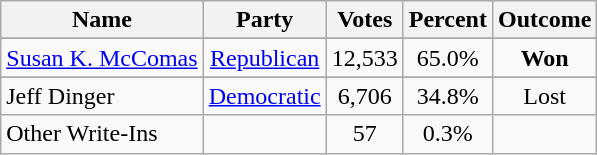<table class=wikitable style="text-align:center">
<tr>
<th>Name</th>
<th>Party</th>
<th>Votes</th>
<th>Percent</th>
<th>Outcome</th>
</tr>
<tr>
</tr>
<tr>
<td align=left><a href='#'>Susan K. McComas</a></td>
<td><a href='#'>Republican</a></td>
<td>12,533</td>
<td>65.0%</td>
<td><strong>Won</strong></td>
</tr>
<tr>
</tr>
<tr>
<td align=left>Jeff Dinger</td>
<td><a href='#'>Democratic</a></td>
<td>6,706</td>
<td>34.8%</td>
<td>Lost</td>
</tr>
<tr>
<td align=left>Other Write-Ins</td>
<td></td>
<td>57</td>
<td>0.3%</td>
<td></td>
</tr>
</table>
